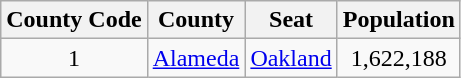<table class="wikitable sortable" style="text-align:center;">
<tr>
<th> County Code</th>
<th>County</th>
<th>Seat</th>
<th>Population</th>
</tr>
<tr>
<td>1</td>
<td><a href='#'>Alameda</a></td>
<td><a href='#'>Oakland</a></td>
<td>1,622,188</td>
</tr>
</table>
